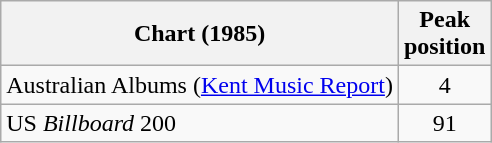<table class="wikitable">
<tr>
<th align="left">Chart (1985)</th>
<th align="left">Peak<br>position</th>
</tr>
<tr>
<td align="left">Australian Albums (<a href='#'>Kent Music Report</a>)</td>
<td align="center">4</td>
</tr>
<tr>
<td align="left">US <em>Billboard</em> 200</td>
<td align="center">91</td>
</tr>
</table>
